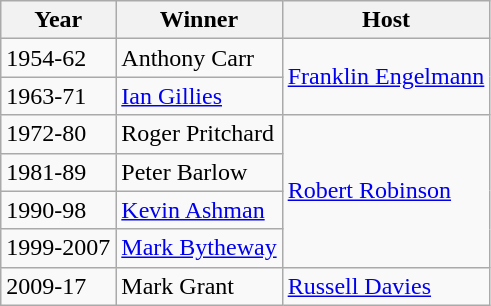<table class="wikitable">
<tr>
<th><strong>Year</strong></th>
<th><strong>Winner</strong></th>
<th><strong>Host</strong></th>
</tr>
<tr>
<td>1954-62</td>
<td>Anthony Carr</td>
<td rowspan="2"><a href='#'>Franklin Engelmann</a></td>
</tr>
<tr>
<td>1963-71</td>
<td><a href='#'>Ian Gillies</a></td>
</tr>
<tr>
<td>1972-80</td>
<td>Roger Pritchard</td>
<td rowspan="4"><a href='#'>Robert Robinson</a></td>
</tr>
<tr>
<td>1981-89</td>
<td>Peter Barlow</td>
</tr>
<tr>
<td>1990-98</td>
<td><a href='#'>Kevin Ashman</a></td>
</tr>
<tr>
<td>1999-2007</td>
<td><a href='#'>Mark Bytheway</a></td>
</tr>
<tr>
<td>2009-17</td>
<td>Mark Grant</td>
<td><a href='#'>Russell Davies</a></td>
</tr>
</table>
